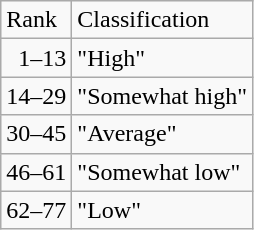<table class="wikitable" ---valign=top>
<tr>
<td>Rank</td>
<td>Classification</td>
</tr>
<tr>
<td>  1–13</td>
<td>"High"</td>
</tr>
<tr>
<td>14–29</td>
<td>"Somewhat high"</td>
</tr>
<tr>
<td>30–45</td>
<td>"Average"</td>
</tr>
<tr>
<td>46–61</td>
<td>"Somewhat low"</td>
</tr>
<tr>
<td>62–77</td>
<td>"Low"</td>
</tr>
</table>
